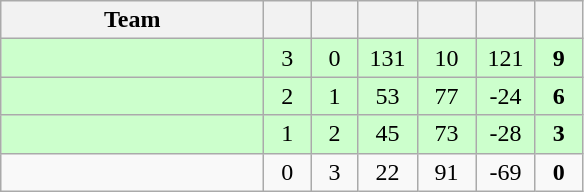<table class="wikitable" style="text-align:center;">
<tr>
<th style="width:10.5em;">Team</th>
<th style="width:1.5em;"></th>
<th style="width:1.5em;"></th>
<th style="width:2.0em;"></th>
<th style="width:2.0em;"></th>
<th style="width:2.0em;"></th>
<th style="width:1.5em;"></th>
</tr>
<tr bgcolor=#cfc>
<td align="left"></td>
<td>3</td>
<td>0</td>
<td>131</td>
<td>10</td>
<td>121</td>
<td><strong>9</strong></td>
</tr>
<tr bgcolor=#cfc>
<td align="left"></td>
<td>2</td>
<td>1</td>
<td>53</td>
<td>77</td>
<td>-24</td>
<td><strong>6</strong></td>
</tr>
<tr bgcolor=#cfc>
<td align="left"></td>
<td>1</td>
<td>2</td>
<td>45</td>
<td>73</td>
<td>-28</td>
<td><strong>3</strong></td>
</tr>
<tr>
<td align="left"></td>
<td>0</td>
<td>3</td>
<td>22</td>
<td>91</td>
<td>-69</td>
<td><strong>0</strong></td>
</tr>
</table>
